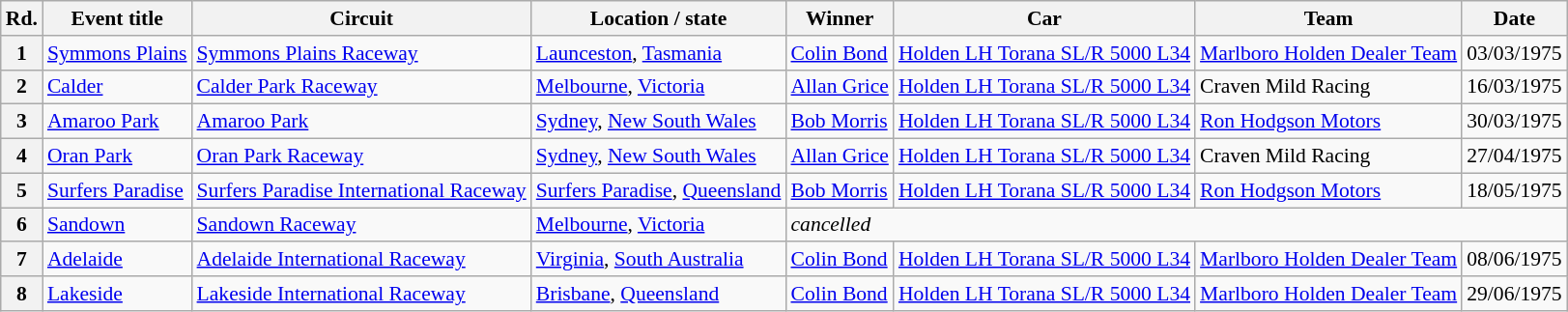<table class="wikitable" style="font-size: 90%">
<tr>
<th>Rd.</th>
<th>Event title</th>
<th>Circuit</th>
<th>Location / state</th>
<th>Winner</th>
<th>Car</th>
<th>Team</th>
<th>Date</th>
</tr>
<tr>
<th>1</th>
<td><a href='#'>Symmons Plains</a></td>
<td><a href='#'>Symmons Plains Raceway</a></td>
<td><a href='#'>Launceston</a>, <a href='#'>Tasmania</a></td>
<td><a href='#'>Colin Bond</a></td>
<td><a href='#'>Holden LH Torana SL/R 5000 L34</a></td>
<td><a href='#'>Marlboro Holden Dealer Team</a></td>
<td>03/03/1975</td>
</tr>
<tr>
<th>2</th>
<td><a href='#'>Calder</a></td>
<td><a href='#'>Calder Park Raceway</a></td>
<td><a href='#'>Melbourne</a>, <a href='#'>Victoria</a></td>
<td><a href='#'>Allan Grice</a></td>
<td><a href='#'>Holden LH Torana SL/R 5000 L34</a></td>
<td>Craven Mild Racing</td>
<td>16/03/1975</td>
</tr>
<tr>
<th>3</th>
<td><a href='#'>Amaroo Park</a></td>
<td><a href='#'>Amaroo Park</a></td>
<td><a href='#'>Sydney</a>, <a href='#'>New South Wales</a></td>
<td><a href='#'>Bob Morris</a></td>
<td><a href='#'>Holden LH Torana SL/R 5000 L34</a></td>
<td><a href='#'>Ron Hodgson Motors</a></td>
<td>30/03/1975</td>
</tr>
<tr>
<th>4</th>
<td><a href='#'>Oran Park</a></td>
<td><a href='#'>Oran Park Raceway</a></td>
<td><a href='#'>Sydney</a>, <a href='#'>New South Wales</a></td>
<td><a href='#'>Allan Grice</a></td>
<td><a href='#'>Holden LH Torana SL/R 5000 L34</a></td>
<td>Craven Mild Racing</td>
<td>27/04/1975</td>
</tr>
<tr>
<th>5</th>
<td><a href='#'>Surfers Paradise</a></td>
<td><a href='#'>Surfers Paradise International Raceway</a></td>
<td><a href='#'>Surfers Paradise</a>, <a href='#'>Queensland</a></td>
<td><a href='#'>Bob Morris</a></td>
<td><a href='#'>Holden LH Torana SL/R 5000 L34</a></td>
<td><a href='#'>Ron Hodgson Motors</a></td>
<td>18/05/1975</td>
</tr>
<tr>
<th>6</th>
<td><a href='#'>Sandown</a></td>
<td><a href='#'>Sandown Raceway</a></td>
<td><a href='#'>Melbourne</a>, <a href='#'>Victoria</a></td>
<td colspan=4><em>cancelled</em></td>
</tr>
<tr>
<th>7</th>
<td><a href='#'>Adelaide</a></td>
<td><a href='#'>Adelaide International Raceway</a></td>
<td><a href='#'>Virginia</a>, <a href='#'>South Australia</a></td>
<td><a href='#'>Colin Bond</a></td>
<td><a href='#'>Holden LH Torana SL/R 5000 L34</a></td>
<td><a href='#'>Marlboro Holden Dealer Team</a></td>
<td>08/06/1975</td>
</tr>
<tr>
<th>8</th>
<td><a href='#'>Lakeside</a></td>
<td><a href='#'>Lakeside International Raceway</a></td>
<td><a href='#'>Brisbane</a>, <a href='#'>Queensland</a></td>
<td><a href='#'>Colin Bond</a></td>
<td><a href='#'>Holden LH Torana SL/R 5000 L34</a></td>
<td><a href='#'>Marlboro Holden Dealer Team</a></td>
<td>29/06/1975</td>
</tr>
</table>
